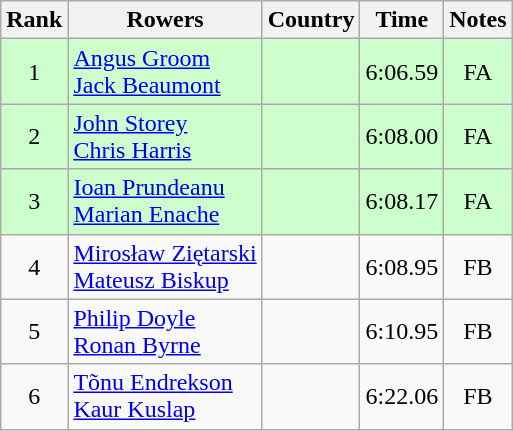<table class="wikitable" style="text-align:center">
<tr>
<th>Rank</th>
<th>Rowers</th>
<th>Country</th>
<th>Time</th>
<th>Notes</th>
</tr>
<tr bgcolor=ccffcc>
<td>1</td>
<td align="left"><a href='#'>Angus Groom</a><br><a href='#'>Jack Beaumont</a></td>
<td align="left"></td>
<td>6:06.59</td>
<td>FA</td>
</tr>
<tr bgcolor=ccffcc>
<td>2</td>
<td align="left"><a href='#'>John Storey</a><br><a href='#'>Chris Harris</a></td>
<td align="left"></td>
<td>6:08.00</td>
<td>FA</td>
</tr>
<tr bgcolor=ccffcc>
<td>3</td>
<td align="left"><a href='#'>Ioan Prundeanu</a><br><a href='#'>Marian Enache</a></td>
<td align="left"></td>
<td>6:08.17</td>
<td>FA</td>
</tr>
<tr>
<td>4</td>
<td align="left"><a href='#'>Mirosław Ziętarski</a><br><a href='#'>Mateusz Biskup</a></td>
<td align="left"></td>
<td>6:08.95</td>
<td>FB</td>
</tr>
<tr>
<td>5</td>
<td align="left"><a href='#'>Philip Doyle</a><br><a href='#'>Ronan Byrne</a></td>
<td align="left"></td>
<td>6:10.95</td>
<td>FB</td>
</tr>
<tr>
<td>6</td>
<td align="left"><a href='#'>Tõnu Endrekson</a><br><a href='#'>Kaur Kuslap</a></td>
<td align="left"></td>
<td>6:22.06</td>
<td>FB</td>
</tr>
</table>
